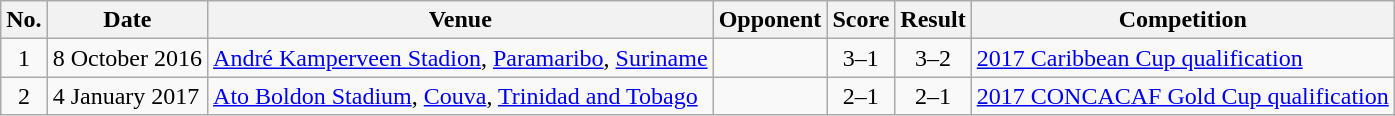<table class="wikitable sortable">
<tr>
<th scope="col">No.</th>
<th scope="col">Date</th>
<th scope="col">Venue</th>
<th scope="col">Opponent</th>
<th scope="col">Score</th>
<th scope="col">Result</th>
<th scope="col">Competition</th>
</tr>
<tr>
<td align="center">1</td>
<td>8 October 2016</td>
<td><a href='#'>André Kamperveen Stadion</a>, <a href='#'>Paramaribo</a>, <a href='#'>Suriname</a></td>
<td></td>
<td align="center">3–1</td>
<td align="center">3–2</td>
<td><a href='#'>2017 Caribbean Cup qualification</a></td>
</tr>
<tr>
<td align="center">2</td>
<td>4 January 2017</td>
<td><a href='#'>Ato Boldon Stadium</a>, <a href='#'>Couva</a>, <a href='#'>Trinidad and Tobago</a></td>
<td></td>
<td align="center">2–1</td>
<td align="center">2–1</td>
<td><a href='#'>2017 CONCACAF Gold Cup qualification</a></td>
</tr>
</table>
